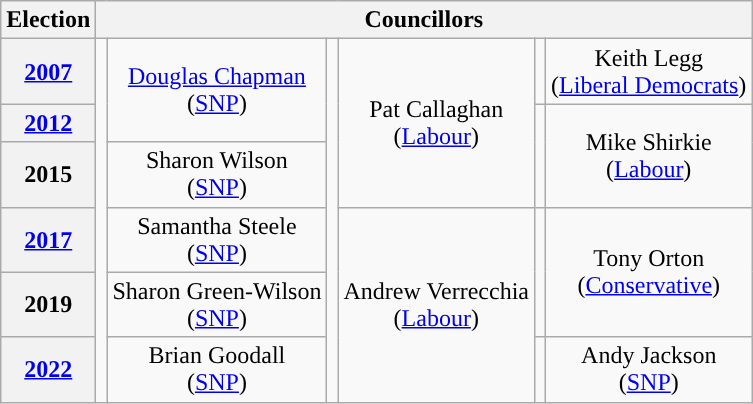<table class="wikitable" style="text-align:center">
<tr>
<th>Election</th>
<th colspan=6>Councillors</th>
</tr>
<tr>
<th><a href='#'>2007</a></th>
<td rowspan=6; style="background-color: "></td>
<td rowspan=2><a href='#'>Douglas Chapman</a><br>(<a href='#'>SNP</a>)</td>
<td rowspan=6; style="background-color: "></td>
<td rowspan=3>Pat Callaghan<br>(<a href='#'>Labour</a>)</td>
<td rowspan=1; style="background-color: "></td>
<td rowspan=1>Keith Legg<br>(<a href='#'>Liberal Democrats</a>)</td>
</tr>
<tr>
<th><a href='#'>2012</a></th>
<td rowspan=2; style="background-color: "></td>
<td rowspan=2>Mike Shirkie<br>(<a href='#'>Labour</a>)</td>
</tr>
<tr>
<th>2015</th>
<td rowspan=1>Sharon Wilson<br>(<a href='#'>SNP</a>)</td>
</tr>
<tr>
<th><a href='#'>2017</a></th>
<td rowspan=1>Samantha Steele<br>(<a href='#'>SNP</a>)</td>
<td rowspan=3>Andrew Verrecchia<br>(<a href='#'>Labour</a>)</td>
<td rowspan=2; style="background-color: "></td>
<td rowspan=2>Tony Orton<br>(<a href='#'>Conservative</a>)</td>
</tr>
<tr>
<th>2019</th>
<td rowspan=1>Sharon Green-Wilson<br>(<a href='#'>SNP</a>)</td>
</tr>
<tr>
<th><a href='#'>2022</a></th>
<td rowspan=1>Brian Goodall<br>(<a href='#'>SNP</a>)</td>
<td rowspan=1; style="background-color: "></td>
<td rowspan=1>Andy Jackson<br>(<a href='#'>SNP</a>)</td>
</tr>
</table>
